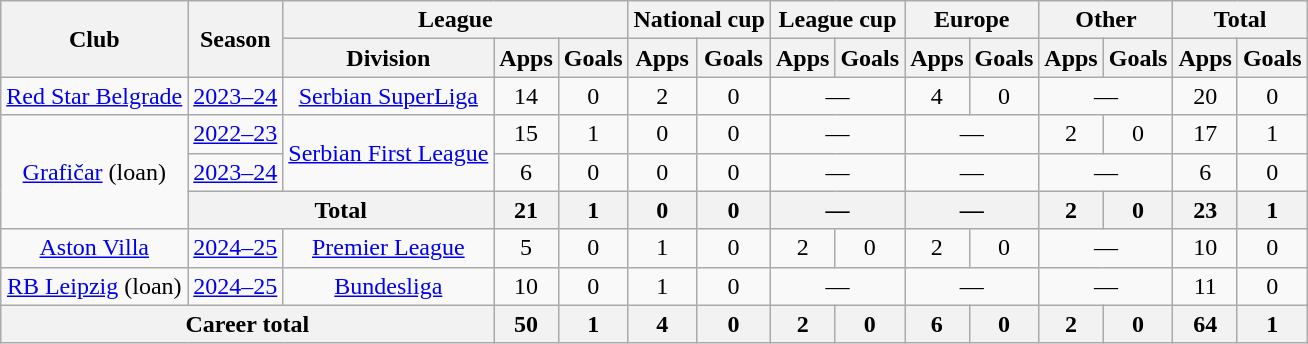<table class="wikitable" style="text-align:center">
<tr>
<th rowspan="2">Club</th>
<th rowspan="2">Season</th>
<th colspan="3">League</th>
<th colspan="2">National cup</th>
<th colspan="2">League cup</th>
<th colspan="2">Europe</th>
<th colspan="2">Other</th>
<th colspan="2">Total</th>
</tr>
<tr>
<th>Division</th>
<th>Apps</th>
<th>Goals</th>
<th>Apps</th>
<th>Goals</th>
<th>Apps</th>
<th>Goals</th>
<th>Apps</th>
<th>Goals</th>
<th>Apps</th>
<th>Goals</th>
<th>Apps</th>
<th>Goals</th>
</tr>
<tr>
<td><a href='#'>Red Star Belgrade</a></td>
<td><a href='#'>2023–24</a></td>
<td><a href='#'>Serbian SuperLiga</a></td>
<td>14</td>
<td>0</td>
<td>2</td>
<td>0</td>
<td colspan="2">—</td>
<td>4</td>
<td>0</td>
<td colspan="2">—</td>
<td>20</td>
<td>0</td>
</tr>
<tr>
<td rowspan="3"><a href='#'>Grafičar</a> (loan)</td>
<td><a href='#'>2022–23</a></td>
<td rowspan="2"><a href='#'>Serbian First League</a></td>
<td>15</td>
<td>1</td>
<td>0</td>
<td>0</td>
<td colspan="2">—</td>
<td colspan="2">—</td>
<td>2</td>
<td>0</td>
<td>17</td>
<td>1</td>
</tr>
<tr>
<td><a href='#'>2023–24</a></td>
<td>6</td>
<td>0</td>
<td>0</td>
<td>0</td>
<td colspan="2">—</td>
<td colspan="2">—</td>
<td colspan="2">—</td>
<td>6</td>
<td>0</td>
</tr>
<tr>
<th colspan="2">Total</th>
<th>21</th>
<th>1</th>
<th>0</th>
<th>0</th>
<th colspan="2">—</th>
<th colspan="2">—</th>
<th>2</th>
<th>0</th>
<th>23</th>
<th>1</th>
</tr>
<tr>
<td><a href='#'>Aston Villa</a></td>
<td><a href='#'>2024–25</a></td>
<td><a href='#'>Premier League</a></td>
<td>5</td>
<td>0</td>
<td>1</td>
<td>0</td>
<td>2</td>
<td>0</td>
<td>2</td>
<td>0</td>
<td colspan="2">—</td>
<td>10</td>
<td>0</td>
</tr>
<tr>
<td><a href='#'>RB Leipzig</a> (loan)</td>
<td><a href='#'>2024–25</a></td>
<td><a href='#'>Bundesliga</a></td>
<td>10</td>
<td>0</td>
<td>1</td>
<td>0</td>
<td colspan="2">—</td>
<td colspan="2">—</td>
<td colspan="2">—</td>
<td>11</td>
<td>0</td>
</tr>
<tr>
<th colspan="3">Career total</th>
<th>50</th>
<th>1</th>
<th>4</th>
<th>0</th>
<th>2</th>
<th>0</th>
<th>6</th>
<th>0</th>
<th>2</th>
<th>0</th>
<th>64</th>
<th>1</th>
</tr>
</table>
